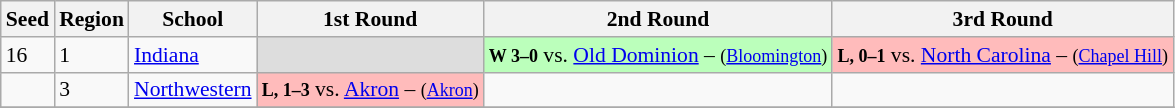<table class="sortable wikitable" style="white-space:nowrap; font-size:90%;">
<tr>
<th>Seed</th>
<th>Region</th>
<th>School</th>
<th>1st Round</th>
<th>2nd Round</th>
<th>3rd Round</th>
</tr>
<tr>
<td>16</td>
<td>1</td>
<td><a href='#'>Indiana</a></td>
<td bgcolor=#ddd></td>
<td style="background:#bfb;"><small><strong>W 3–0</strong></small> vs. <a href='#'>Old Dominion</a> – <small>(<a href='#'>Bloomington</a>)</small></td>
<td style="background:#FBB;"><small><strong>L, 0–1</strong></small> vs. <a href='#'>North Carolina</a> – <small>(<a href='#'>Chapel Hill</a>)</small></td>
</tr>
<tr>
<td></td>
<td>3</td>
<td><a href='#'>Northwestern</a></td>
<td style="background:#FBB;"><small><strong>L, 1–3</strong></small> vs. <a href='#'>Akron</a> – <small>(<a href='#'>Akron</a>)</small></td>
<td></td>
<td></td>
</tr>
<tr>
</tr>
</table>
